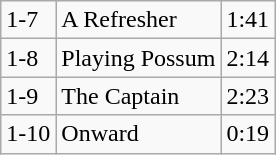<table class="wikitable">
<tr>
<td>1-7</td>
<td>A Refresher</td>
<td>1:41</td>
</tr>
<tr>
<td>1-8</td>
<td>Playing Possum</td>
<td>2:14</td>
</tr>
<tr>
<td>1-9</td>
<td>The Captain</td>
<td>2:23</td>
</tr>
<tr>
<td>1-10</td>
<td>Onward</td>
<td>0:19</td>
</tr>
</table>
